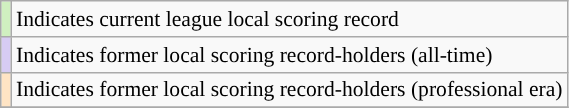<table class="wikitable" style="font-size:90%;">
<tr>
<td style="background-color:#d0f0c0"></td>
<td>Indicates current league local scoring record</td>
</tr>
<tr>
<td style="background-color:#d7ccf3"></td>
<td>Indicates former local scoring record-holders (all-time)</td>
</tr>
<tr>
<td style="background-color:#ffe4c4"></td>
<td>Indicates former local scoring record-holders (professional era)</td>
</tr>
<tr>
</tr>
</table>
